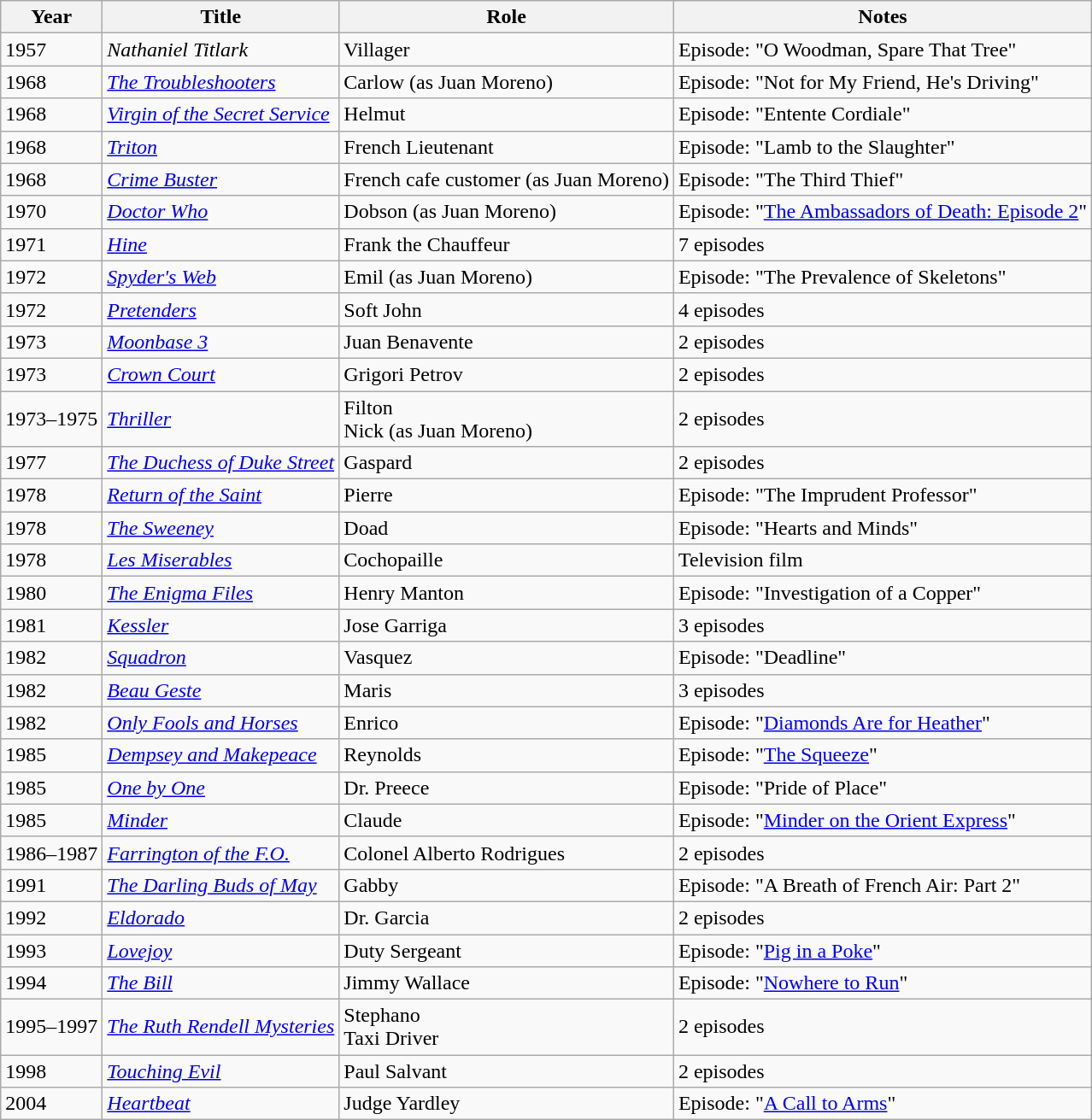<table class="wikitable sortable">
<tr>
<th>Year</th>
<th>Title</th>
<th>Role</th>
<th class="unsortable">Notes</th>
</tr>
<tr>
<td>1957</td>
<td><em>Nathaniel Titlark</em></td>
<td>Villager</td>
<td>Episode: "O Woodman, Spare That Tree"</td>
</tr>
<tr>
<td>1968</td>
<td><em><a href='#'>The Troubleshooters</a></em></td>
<td>Carlow (as Juan Moreno)</td>
<td>Episode: "Not for My Friend, He's Driving"</td>
</tr>
<tr>
<td>1968</td>
<td><em><a href='#'>Virgin of the Secret Service</a></em></td>
<td>Helmut</td>
<td>Episode: "Entente Cordiale"</td>
</tr>
<tr>
<td>1968</td>
<td><em><a href='#'>Triton</a></em></td>
<td>French Lieutenant</td>
<td>Episode: "Lamb to the Slaughter"</td>
</tr>
<tr>
<td>1968</td>
<td><em><a href='#'>Crime Buster</a></em></td>
<td>French cafe customer (as Juan Moreno)</td>
<td>Episode: "The Third Thief"</td>
</tr>
<tr>
<td>1970</td>
<td><em><a href='#'>Doctor Who</a></em></td>
<td>Dobson (as Juan Moreno)</td>
<td>Episode: "<a href='#'>The Ambassadors of Death: Episode 2</a>"</td>
</tr>
<tr>
<td>1971</td>
<td><em><a href='#'>Hine</a></em></td>
<td>Frank the Chauffeur</td>
<td>7 episodes</td>
</tr>
<tr>
<td>1972</td>
<td><em><a href='#'>Spyder's Web</a></em></td>
<td>Emil (as Juan Moreno)</td>
<td>Episode: "The Prevalence of Skeletons"</td>
</tr>
<tr>
<td>1972</td>
<td><em><a href='#'>Pretenders</a></em></td>
<td>Soft John</td>
<td>4 episodes</td>
</tr>
<tr>
<td>1973</td>
<td><em><a href='#'>Moonbase 3</a></em></td>
<td>Juan Benavente</td>
<td>2 episodes</td>
</tr>
<tr>
<td>1973</td>
<td><em><a href='#'>Crown Court</a></em></td>
<td>Grigori Petrov</td>
<td>2 episodes</td>
</tr>
<tr>
<td>1973–1975</td>
<td><em><a href='#'>Thriller</a></em></td>
<td>Filton<br>Nick (as Juan Moreno)</td>
<td>2 episodes</td>
</tr>
<tr>
<td>1977</td>
<td><em><a href='#'>The Duchess of Duke Street</a></em></td>
<td>Gaspard</td>
<td>2 episodes</td>
</tr>
<tr>
<td>1978</td>
<td><em><a href='#'>Return of the Saint</a></em></td>
<td>Pierre</td>
<td>Episode: "The Imprudent Professor"</td>
</tr>
<tr>
<td>1978</td>
<td><em><a href='#'>The Sweeney</a></em></td>
<td>Doad</td>
<td>Episode: "Hearts and Minds"</td>
</tr>
<tr>
<td>1978</td>
<td><em><a href='#'>Les Miserables</a></em></td>
<td>Cochopaille</td>
<td>Television film</td>
</tr>
<tr>
<td>1980</td>
<td><em><a href='#'>The Enigma Files</a></em></td>
<td>Henry Manton</td>
<td>Episode: "Investigation of a Copper"</td>
</tr>
<tr>
<td>1981</td>
<td><em><a href='#'>Kessler</a></em></td>
<td>Jose Garriga</td>
<td>3 episodes</td>
</tr>
<tr>
<td>1982</td>
<td><em><a href='#'>Squadron</a></em></td>
<td>Vasquez</td>
<td>Episode: "Deadline"</td>
</tr>
<tr>
<td>1982</td>
<td><em><a href='#'>Beau Geste</a></em></td>
<td>Maris</td>
<td>3 episodes</td>
</tr>
<tr>
<td>1982</td>
<td><em><a href='#'>Only Fools and Horses</a></em></td>
<td>Enrico</td>
<td>Episode: "<a href='#'>Diamonds Are for Heather</a>"</td>
</tr>
<tr>
<td>1985</td>
<td><em><a href='#'>Dempsey and Makepeace</a></em></td>
<td>Reynolds</td>
<td>Episode: "<a href='#'>The Squeeze</a>"</td>
</tr>
<tr>
<td>1985</td>
<td><em><a href='#'>One by One</a></em></td>
<td>Dr. Preece</td>
<td>Episode: "Pride of Place"</td>
</tr>
<tr>
<td>1985</td>
<td><em><a href='#'>Minder</a></em></td>
<td>Claude</td>
<td>Episode: "<a href='#'>Minder on the Orient Express</a>"</td>
</tr>
<tr>
<td>1986–1987</td>
<td><em><a href='#'>Farrington of the F.O.</a></em></td>
<td>Colonel Alberto Rodrigues</td>
<td>2 episodes</td>
</tr>
<tr>
<td>1991</td>
<td><em><a href='#'>The Darling Buds of May</a></em></td>
<td>Gabby</td>
<td>Episode: "A Breath of French Air: Part 2"</td>
</tr>
<tr>
<td>1992</td>
<td><em><a href='#'>Eldorado</a></em></td>
<td>Dr. Garcia</td>
<td>2 episodes</td>
</tr>
<tr>
<td>1993</td>
<td><em><a href='#'>Lovejoy</a></em></td>
<td>Duty Sergeant</td>
<td>Episode: "<a href='#'>Pig in a Poke</a>"</td>
</tr>
<tr>
<td>1994</td>
<td><em><a href='#'>The Bill</a></em></td>
<td>Jimmy Wallace</td>
<td>Episode: "<a href='#'>Nowhere to Run</a>"</td>
</tr>
<tr>
<td>1995–1997</td>
<td><em><a href='#'>The Ruth Rendell Mysteries</a></em></td>
<td>Stephano<br>Taxi Driver</td>
<td>2 episodes</td>
</tr>
<tr>
<td>1998</td>
<td><em><a href='#'>Touching Evil</a></em></td>
<td>Paul Salvant</td>
<td>2 episodes</td>
</tr>
<tr>
<td>2004</td>
<td><em><a href='#'>Heartbeat</a></em></td>
<td>Judge Yardley</td>
<td>Episode: "<a href='#'>A Call to Arms</a>"</td>
</tr>
</table>
